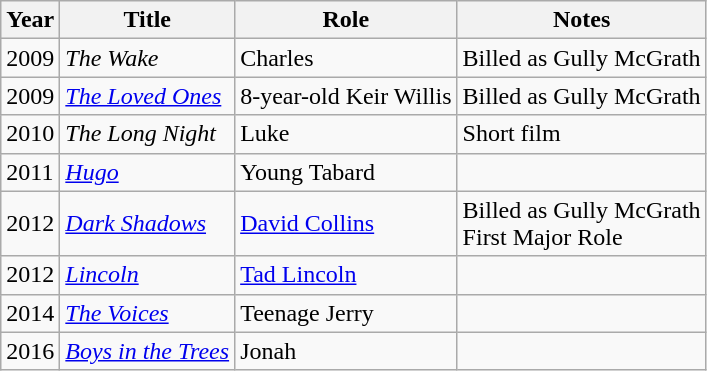<table class="wikitable sortable">
<tr>
<th>Year</th>
<th>Title</th>
<th>Role</th>
<th class="unsortable">Notes</th>
</tr>
<tr>
<td>2009</td>
<td><em>The Wake</em></td>
<td>Charles</td>
<td>Billed as Gully McGrath</td>
</tr>
<tr>
<td>2009</td>
<td><em><a href='#'>The Loved Ones</a></em></td>
<td>8-year-old Keir Willis</td>
<td>Billed as Gully McGrath</td>
</tr>
<tr>
<td>2010</td>
<td><em>The Long Night</em></td>
<td>Luke</td>
<td>Short film</td>
</tr>
<tr>
<td>2011</td>
<td><em><a href='#'>Hugo</a></em></td>
<td>Young Tabard</td>
<td></td>
</tr>
<tr>
<td>2012</td>
<td><em><a href='#'>Dark Shadows</a></em></td>
<td><a href='#'>David Collins</a></td>
<td>Billed as Gully McGrath<br>First Major Role</td>
</tr>
<tr>
<td>2012</td>
<td><em><a href='#'>Lincoln</a></em></td>
<td><a href='#'>Tad Lincoln</a></td>
<td></td>
</tr>
<tr>
<td>2014</td>
<td><em><a href='#'>The Voices</a></em></td>
<td>Teenage Jerry</td>
<td></td>
</tr>
<tr>
<td>2016</td>
<td><em><a href='#'>Boys in the Trees</a></em></td>
<td>Jonah</td>
<td></td>
</tr>
</table>
